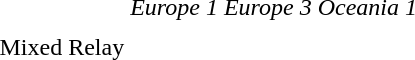<table>
<tr>
<td>Mixed Relay<br></td>
<td><em>Europe 1</em> <br>  <br>  <br>  <br> </td>
<td><em>Europe 3</em><br>  <br>  <br>  <br> </td>
<td><em>Oceania 1</em> <br>  <br>  <br>  <br> </td>
</tr>
</table>
